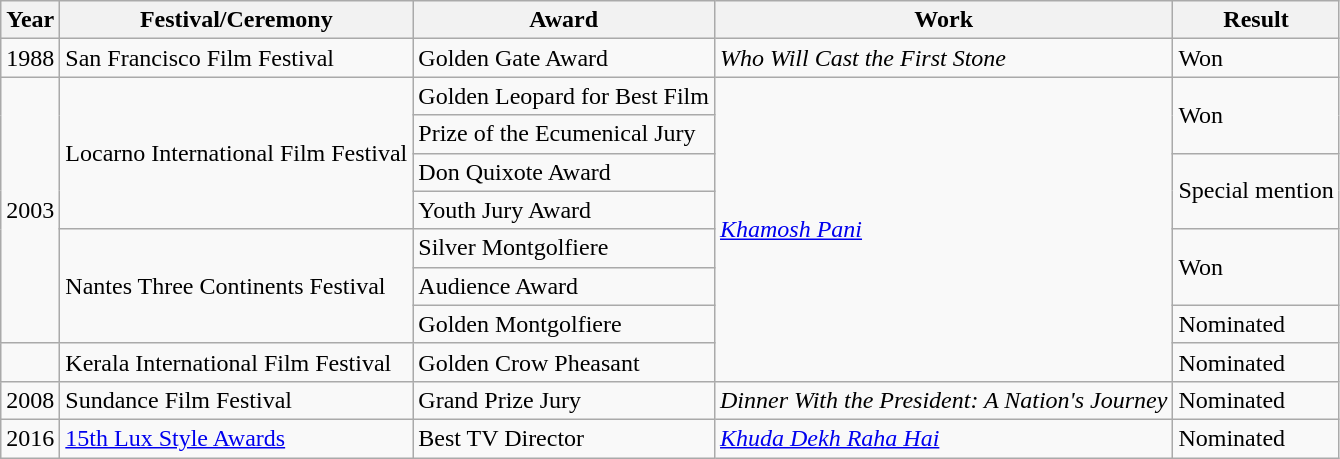<table class="wikitable">
<tr>
<th>Year</th>
<th>Festival/Ceremony</th>
<th>Award</th>
<th>Work</th>
<th>Result</th>
</tr>
<tr>
<td>1988</td>
<td>San Francisco Film Festival</td>
<td>Golden Gate Award</td>
<td><em>Who Will Cast the First Stone</em></td>
<td>Won</td>
</tr>
<tr>
<td rowspan="7">2003</td>
<td rowspan="4">Locarno International Film Festival</td>
<td>Golden Leopard for Best Film</td>
<td rowspan="8"><em><a href='#'>Khamosh Pani</a></em></td>
<td rowspan="2">Won</td>
</tr>
<tr>
<td>Prize of the Ecumenical Jury</td>
</tr>
<tr>
<td>Don Quixote Award</td>
<td rowspan="2">Special mention</td>
</tr>
<tr>
<td>Youth Jury Award</td>
</tr>
<tr>
<td rowspan="3">Nantes Three Continents Festival</td>
<td>Silver Montgolfiere</td>
<td rowspan="2">Won</td>
</tr>
<tr>
<td>Audience Award</td>
</tr>
<tr>
<td>Golden Montgolfiere</td>
<td>Nominated</td>
</tr>
<tr>
<td></td>
<td>Kerala International Film Festival</td>
<td>Golden Crow Pheasant</td>
<td>Nominated</td>
</tr>
<tr>
<td>2008</td>
<td>Sundance Film Festival</td>
<td>Grand Prize Jury</td>
<td><em>Dinner With the President: A Nation's Journey</em></td>
<td>Nominated</td>
</tr>
<tr>
<td>2016</td>
<td><a href='#'>15th Lux Style Awards</a></td>
<td>Best TV Director</td>
<td><em><a href='#'>Khuda Dekh Raha Hai</a></em></td>
<td>Nominated</td>
</tr>
</table>
